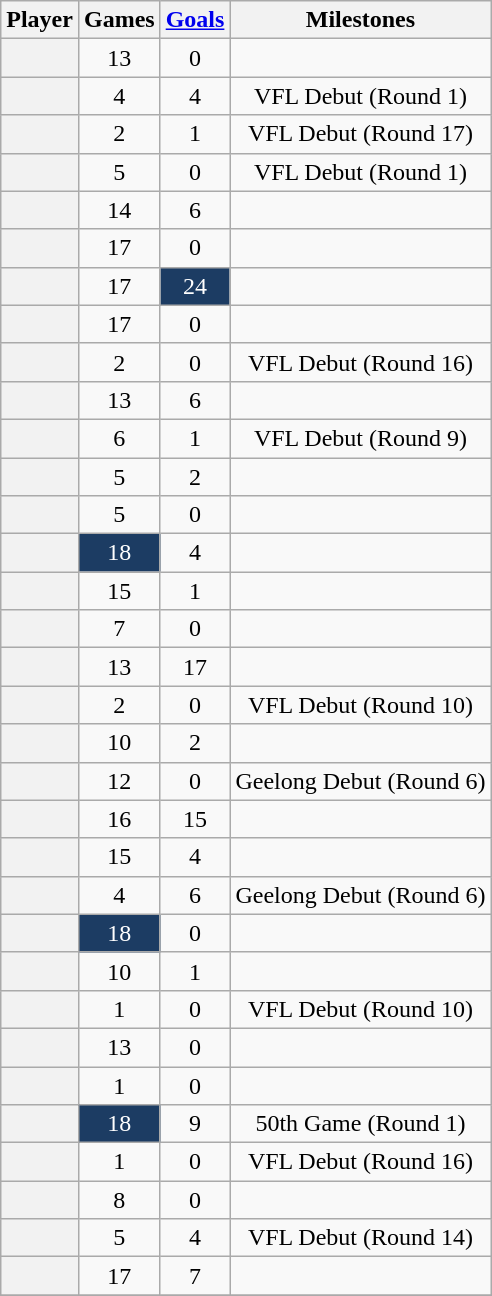<table class="wikitable plainrowheaders sortable" style="text-align:center;">
<tr>
<th scope="col">Player</th>
<th scope="col" width:3em>Games</th>
<th scope="col" width:3em><a href='#'>Goals</a></th>
<th scope="col" width:3em>Milestones</th>
</tr>
<tr>
<th scope="row"></th>
<td>13</td>
<td>0</td>
<td></td>
</tr>
<tr>
<th scope="row"></th>
<td>4</td>
<td>4</td>
<td>VFL Debut (Round 1)</td>
</tr>
<tr>
<th scope="row"></th>
<td>2</td>
<td>1</td>
<td>VFL Debut (Round 17)</td>
</tr>
<tr>
<th scope="row"></th>
<td>5</td>
<td>0</td>
<td>VFL Debut (Round 1)</td>
</tr>
<tr>
<th scope="row"></th>
<td>14</td>
<td>6</td>
<td></td>
</tr>
<tr>
<th scope="row"></th>
<td>17</td>
<td>0</td>
<td></td>
</tr>
<tr>
<th scope="row"></th>
<td>17</td>
<td style="background:#1C3C63; color:white">24</td>
<td></td>
</tr>
<tr>
<th scope="row"></th>
<td>17</td>
<td>0</td>
<td></td>
</tr>
<tr>
<th scope="row"></th>
<td>2</td>
<td>0</td>
<td>VFL Debut (Round 16)</td>
</tr>
<tr>
<th scope="row"></th>
<td>13</td>
<td>6</td>
<td></td>
</tr>
<tr>
<th scope="row"></th>
<td>6</td>
<td>1</td>
<td>VFL Debut (Round 9)</td>
</tr>
<tr>
<th scope="row"></th>
<td>5</td>
<td>2</td>
<td></td>
</tr>
<tr>
<th scope="row"></th>
<td>5</td>
<td>0</td>
<td></td>
</tr>
<tr>
<th scope="row"></th>
<td style="background:#1C3C63; color:white">18</td>
<td>4</td>
<td></td>
</tr>
<tr>
<th scope="row"></th>
<td>15</td>
<td>1</td>
<td></td>
</tr>
<tr>
<th scope="row"></th>
<td>7</td>
<td>0</td>
<td></td>
</tr>
<tr>
<th scope="row"></th>
<td>13</td>
<td>17</td>
<td></td>
</tr>
<tr>
<th scope="row"></th>
<td>2</td>
<td>0</td>
<td>VFL Debut (Round 10)</td>
</tr>
<tr>
<th scope="row"></th>
<td>10</td>
<td>2</td>
<td></td>
</tr>
<tr>
<th scope="row"></th>
<td>12</td>
<td>0</td>
<td>Geelong Debut (Round 6)</td>
</tr>
<tr>
<th scope="row"></th>
<td>16</td>
<td>15</td>
<td></td>
</tr>
<tr>
<th scope="row"></th>
<td>15</td>
<td>4</td>
<td></td>
</tr>
<tr>
<th scope="row"></th>
<td>4</td>
<td>6</td>
<td>Geelong Debut (Round 6)</td>
</tr>
<tr>
<th scope="row"></th>
<td style="background:#1C3C63; color:white">18</td>
<td>0</td>
<td></td>
</tr>
<tr>
<th scope="row"></th>
<td>10</td>
<td>1</td>
<td></td>
</tr>
<tr>
<th scope="row"></th>
<td>1</td>
<td>0</td>
<td>VFL Debut (Round 10)</td>
</tr>
<tr>
<th scope="row"></th>
<td>13</td>
<td>0</td>
<td></td>
</tr>
<tr>
<th scope="row"></th>
<td>1</td>
<td>0</td>
<td></td>
</tr>
<tr>
<th scope="row"></th>
<td style="background:#1C3C63; color:white">18</td>
<td>9</td>
<td>50th Game (Round 1)</td>
</tr>
<tr>
<th scope="row"></th>
<td>1</td>
<td>0</td>
<td>VFL Debut (Round 16)</td>
</tr>
<tr>
<th scope="row"></th>
<td>8</td>
<td>0</td>
<td></td>
</tr>
<tr>
<th scope="row"></th>
<td>5</td>
<td>4</td>
<td>VFL Debut (Round 14)</td>
</tr>
<tr>
<th scope="row"></th>
<td>17</td>
<td>7</td>
<td></td>
</tr>
<tr>
</tr>
</table>
